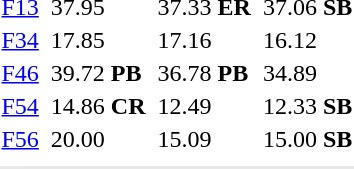<table>
<tr>
<td><a href='#'>F13</a></td>
<td></td>
<td>37.95</td>
<td></td>
<td>37.33 <strong>ER</strong></td>
<td></td>
<td>37.06 <strong>SB</strong></td>
</tr>
<tr>
<td><a href='#'>F34</a></td>
<td></td>
<td>17.85</td>
<td></td>
<td>17.16</td>
<td></td>
<td>16.12</td>
</tr>
<tr>
<td><a href='#'>F46</a></td>
<td></td>
<td>39.72 <strong>PB</strong></td>
<td></td>
<td>36.78 <strong>PB</strong></td>
<td></td>
<td>34.89</td>
</tr>
<tr>
<td><a href='#'>F54</a></td>
<td></td>
<td>14.86 <strong>CR</strong></td>
<td></td>
<td>12.49</td>
<td></td>
<td>12.33 <strong>SB</strong></td>
</tr>
<tr>
<td><a href='#'>F56</a></td>
<td></td>
<td>20.00</td>
<td></td>
<td>15.09</td>
<td></td>
<td>15.00 <strong>SB</strong></td>
</tr>
<tr>
<td colspan=7></td>
</tr>
<tr>
</tr>
<tr bgcolor= e8e8e8>
<td colspan=7></td>
</tr>
</table>
